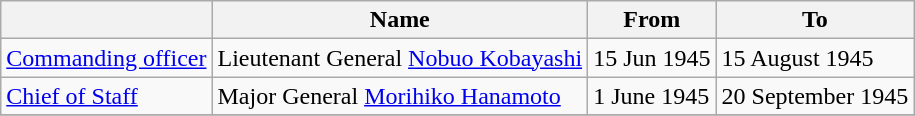<table class=wikitable>
<tr>
<th></th>
<th>Name</th>
<th>From</th>
<th>To</th>
</tr>
<tr>
<td><a href='#'>Commanding officer</a></td>
<td>Lieutenant General <a href='#'>Nobuo Kobayashi</a></td>
<td>15 Jun 1945</td>
<td>15 August 1945</td>
</tr>
<tr>
<td><a href='#'>Chief of Staff</a></td>
<td>Major General <a href='#'>Morihiko Hanamoto</a></td>
<td>1 June 1945</td>
<td>20 September 1945</td>
</tr>
<tr>
</tr>
</table>
